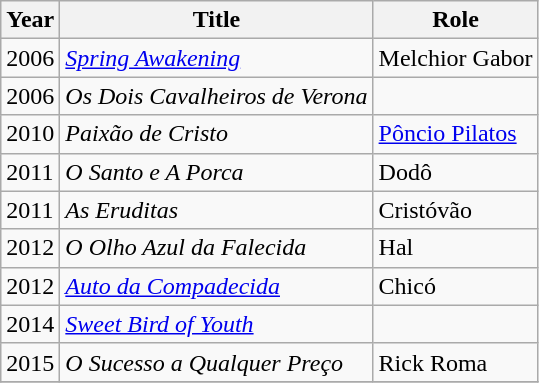<table class="wikitable">
<tr>
<th>Year</th>
<th>Title</th>
<th>Role</th>
</tr>
<tr>
<td>2006</td>
<td><em><a href='#'>Spring Awakening</a></em></td>
<td>Melchior Gabor</td>
</tr>
<tr>
<td>2006</td>
<td><em>Os Dois Cavalheiros de Verona</em></td>
<td></td>
</tr>
<tr>
<td>2010</td>
<td><em>Paixão de Cristo</em></td>
<td><a href='#'>Pôncio Pilatos</a></td>
</tr>
<tr>
<td>2011</td>
<td><em>O Santo e A Porca</em></td>
<td>Dodô </td>
</tr>
<tr>
<td>2011</td>
<td><em>As Eruditas</em></td>
<td>Cristóvão</td>
</tr>
<tr>
<td>2012</td>
<td><em>O Olho Azul da Falecida</em></td>
<td>Hal</td>
</tr>
<tr>
<td>2012</td>
<td><em><a href='#'>Auto da Compadecida</a></em></td>
<td>Chicó </td>
</tr>
<tr>
<td>2014</td>
<td><em><a href='#'>Sweet Bird of Youth</a></em></td>
<td></td>
</tr>
<tr>
<td>2015</td>
<td><em>O Sucesso a Qualquer Preço</em></td>
<td>Rick Roma</td>
</tr>
<tr>
</tr>
</table>
